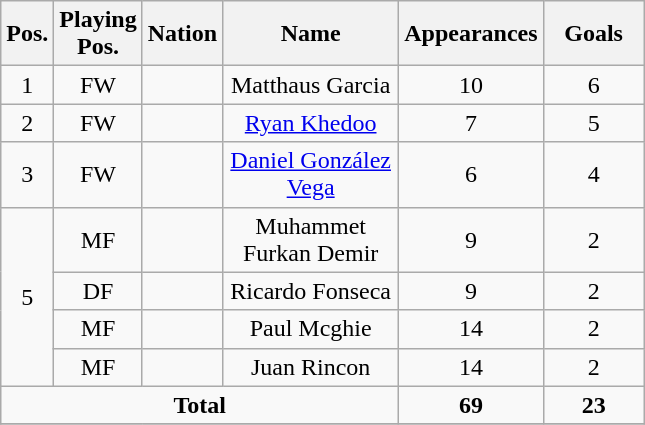<table class="wikitable sortable" style="font-size:100%; text-align:center">
<tr>
<th width=15>Pos.</th>
<th width=15>Playing Pos.</th>
<th width=15>Nation</th>
<th width=110>Name</th>
<th width=50>Appearances</th>
<th width=60>Goals</th>
</tr>
<tr>
<td>1</td>
<td>FW</td>
<td></td>
<td>Matthaus Garcia</td>
<td>10</td>
<td>6</td>
</tr>
<tr>
<td>2</td>
<td>FW</td>
<td></td>
<td><a href='#'>Ryan Khedoo</a></td>
<td>7</td>
<td>5</td>
</tr>
<tr>
<td>3</td>
<td>FW</td>
<td></td>
<td><a href='#'>Daniel González Vega</a></td>
<td>6</td>
<td>4</td>
</tr>
<tr>
<td rowspan=4>5</td>
<td>MF</td>
<td></td>
<td>Muhammet Furkan Demir</td>
<td>9</td>
<td>2</td>
</tr>
<tr>
<td>DF</td>
<td></td>
<td>Ricardo Fonseca</td>
<td>9</td>
<td>2</td>
</tr>
<tr>
<td>MF</td>
<td></td>
<td>Paul Mcghie</td>
<td>14</td>
<td>2</td>
</tr>
<tr>
<td>MF</td>
<td></td>
<td>Juan Rincon</td>
<td>14</td>
<td>2</td>
</tr>
<tr>
<td colspan=4><strong>Total</strong></td>
<td><strong>69</strong></td>
<td><strong>23</strong></td>
</tr>
<tr>
</tr>
</table>
